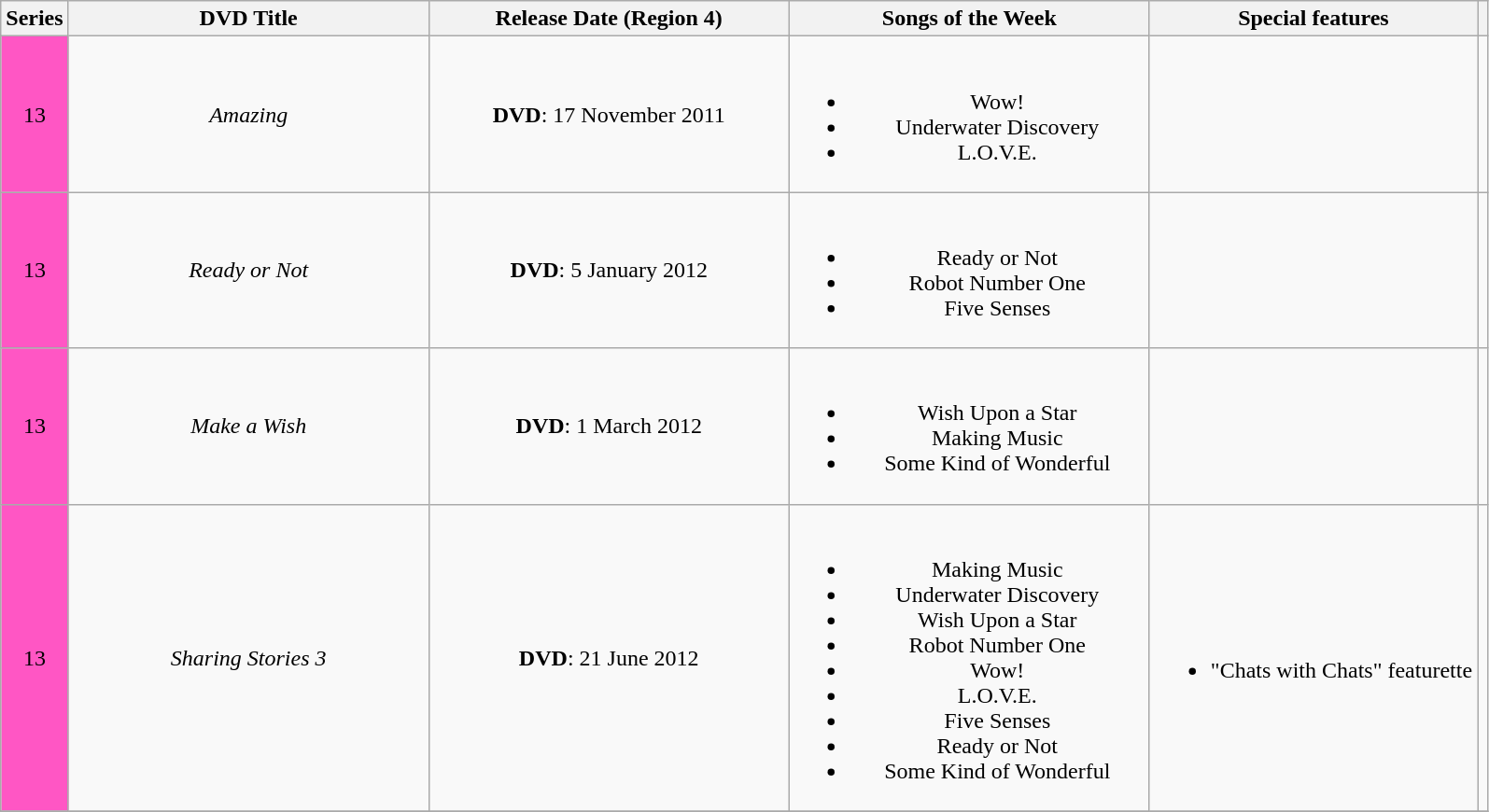<table class="wikitable">
<tr>
<th>Series</th>
<th style="width: 250px;">DVD Title</th>
<th style="width: 250px;">Release Date (Region 4)</th>
<th style="width: 250px;">Songs of the Week</th>
<th>Special features</th>
<th scope="col" class="unsortable"></th>
</tr>
<tr>
<td style="background:#FF56C4; height:10px; text-align:center">13</td>
<td style="text-align:center"><em>Amazing</em></td>
<td style="text-align:center"><strong>DVD</strong>: 17 November 2011</td>
<td style="text-align:center"><br><ul><li>Wow!</li><li>Underwater Discovery</li><li>L.O.V.E.</li></ul></td>
<td></td>
<td style="text-align:center;"></td>
</tr>
<tr>
<td style="background:#FF56C4; height:10px; text-align:center">13</td>
<td style="text-align:center"><em>Ready or Not</em></td>
<td style="text-align:center"><strong>DVD</strong>: 5 January 2012</td>
<td style="text-align:center"><br><ul><li>Ready or Not</li><li>Robot Number One</li><li>Five Senses</li></ul></td>
<td></td>
<td style="text-align:center;"></td>
</tr>
<tr>
<td style="background:#FF56C4; height:10px; text-align:center">13</td>
<td style="text-align:center"><em>Make a Wish</em></td>
<td style="text-align:center"><strong>DVD</strong>: 1 March 2012</td>
<td style="text-align:center"><br><ul><li>Wish Upon a Star</li><li>Making Music</li><li>Some Kind of Wonderful</li></ul></td>
<td></td>
<td style="text-align:center;"></td>
</tr>
<tr>
<td style="background:#FF56C4; height:10px; text-align:center">13</td>
<td style="text-align:center"><em>Sharing Stories 3</em></td>
<td style="text-align:center"><strong>DVD</strong>: 21 June 2012</td>
<td style="text-align:center"><br><ul><li>Making Music</li><li>Underwater Discovery</li><li>Wish Upon a Star</li><li>Robot Number One</li><li>Wow!</li><li>L.O.V.E.</li><li>Five Senses</li><li>Ready or Not</li><li>Some Kind of Wonderful</li></ul></td>
<td><br><ul><li>"Chats with Chats" featurette</li></ul></td>
<td style="text-align:center;"></td>
</tr>
<tr>
</tr>
</table>
